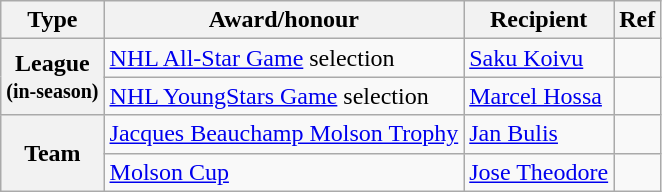<table class="wikitable">
<tr>
<th scope="col">Type</th>
<th scope="col">Award/honour</th>
<th scope="col">Recipient</th>
<th scope="col">Ref</th>
</tr>
<tr>
<th scope="row" rowspan="2">League<br><small>(in-season)</small></th>
<td><a href='#'>NHL All-Star Game</a> selection</td>
<td><a href='#'>Saku Koivu</a></td>
<td></td>
</tr>
<tr>
<td><a href='#'>NHL YoungStars Game</a> selection</td>
<td><a href='#'>Marcel Hossa</a></td>
<td></td>
</tr>
<tr>
<th scope="row" rowspan="5">Team</th>
<td><a href='#'>Jacques Beauchamp Molson Trophy</a></td>
<td><a href='#'>Jan Bulis</a></td>
<td></td>
</tr>
<tr>
<td><a href='#'>Molson Cup</a></td>
<td><a href='#'>Jose Theodore</a></td>
<td></td>
</tr>
</table>
